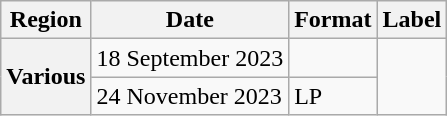<table class="wikitable plainrowheaders">
<tr>
<th scope="col">Region</th>
<th scope="col">Date</th>
<th scope="col">Format</th>
<th scope="col">Label</th>
</tr>
<tr>
<th scope="row" rowspan="2">Various</th>
<td>18 September 2023</td>
<td></td>
<td rowspan="2"></td>
</tr>
<tr>
<td>24 November 2023</td>
<td>LP</td>
</tr>
</table>
